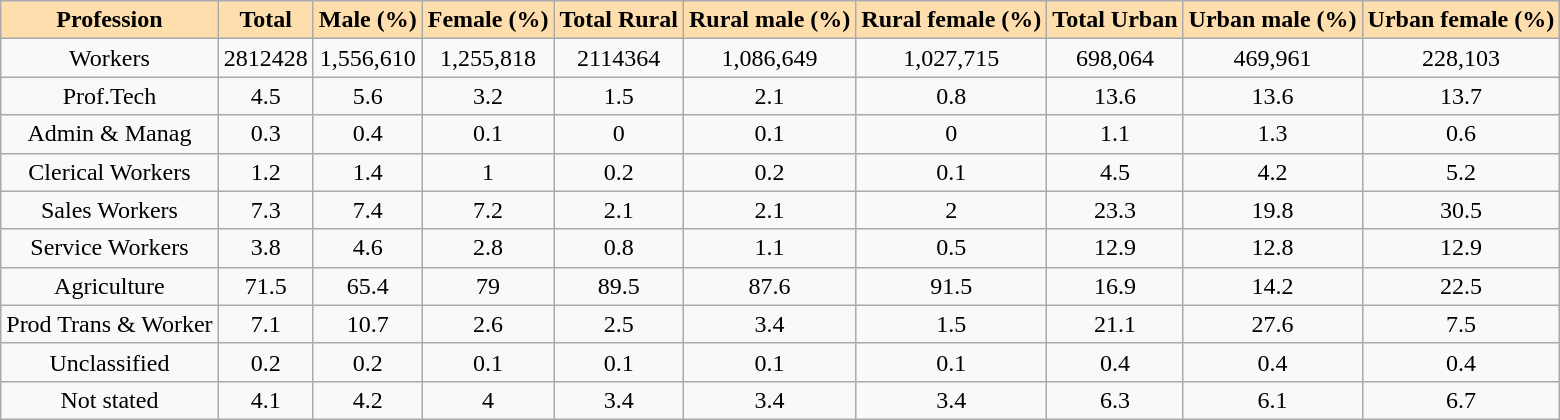<table class="wikitable sortable collapsible" style="text-align: right;">
<tr>
<th style="background:navajowhite;">Profession</th>
<th style="background:navajowhite;">Total</th>
<th style="background:navajowhite;">Male (%)</th>
<th style="background:navajowhite;">Female (%)</th>
<th style="background:navajowhite;">Total Rural</th>
<th style="background:navajowhite;">Rural male (%)</th>
<th style="background:navajowhite;">Rural female (%)</th>
<th style="background:navajowhite;">Total Urban</th>
<th style="background:navajowhite;">Urban male (%)</th>
<th style="background:navajowhite;">Urban female (%)</th>
</tr>
<tr align ="center">
<td>Workers</td>
<td>2812428</td>
<td>1,556,610</td>
<td>1,255,818</td>
<td>2114364</td>
<td>1,086,649</td>
<td>1,027,715</td>
<td>698,064</td>
<td>469,961</td>
<td>228,103</td>
</tr>
<tr align ="center">
<td>Prof.Tech</td>
<td>4.5</td>
<td>5.6</td>
<td>3.2</td>
<td>1.5</td>
<td>2.1</td>
<td>0.8</td>
<td>13.6</td>
<td>13.6</td>
<td>13.7</td>
</tr>
<tr align ="center">
<td>Admin & Manag</td>
<td>0.3</td>
<td>0.4</td>
<td>0.1</td>
<td>0</td>
<td>0.1</td>
<td>0</td>
<td>1.1</td>
<td>1.3</td>
<td>0.6</td>
</tr>
<tr align ="center">
<td>Clerical Workers</td>
<td>1.2</td>
<td>1.4</td>
<td>1</td>
<td>0.2</td>
<td>0.2</td>
<td>0.1</td>
<td>4.5</td>
<td>4.2</td>
<td>5.2</td>
</tr>
<tr align ="center">
<td>Sales Workers</td>
<td>7.3</td>
<td>7.4</td>
<td>7.2</td>
<td>2.1</td>
<td>2.1</td>
<td>2</td>
<td>23.3</td>
<td>19.8</td>
<td>30.5</td>
</tr>
<tr align ="center">
<td>Service Workers</td>
<td>3.8</td>
<td>4.6</td>
<td>2.8</td>
<td>0.8</td>
<td>1.1</td>
<td>0.5</td>
<td>12.9</td>
<td>12.8</td>
<td>12.9</td>
</tr>
<tr align ="center">
<td>Agriculture</td>
<td>71.5</td>
<td>65.4</td>
<td>79</td>
<td>89.5</td>
<td>87.6</td>
<td>91.5</td>
<td>16.9</td>
<td>14.2</td>
<td>22.5</td>
</tr>
<tr align ="center">
<td>Prod Trans & Worker</td>
<td>7.1</td>
<td>10.7</td>
<td>2.6</td>
<td>2.5</td>
<td>3.4</td>
<td>1.5</td>
<td>21.1</td>
<td>27.6</td>
<td>7.5</td>
</tr>
<tr align ="center">
<td>Unclassified</td>
<td>0.2</td>
<td>0.2</td>
<td>0.1</td>
<td>0.1</td>
<td>0.1</td>
<td>0.1</td>
<td>0.4</td>
<td>0.4</td>
<td>0.4</td>
</tr>
<tr align ="center">
<td>Not stated</td>
<td>4.1</td>
<td>4.2</td>
<td>4</td>
<td>3.4</td>
<td>3.4</td>
<td>3.4</td>
<td>6.3</td>
<td>6.1</td>
<td>6.7</td>
</tr>
</table>
